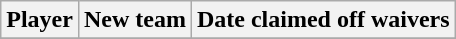<table class="wikitable">
<tr>
<th>Player</th>
<th>New team</th>
<th>Date claimed off waivers</th>
</tr>
<tr>
</tr>
</table>
